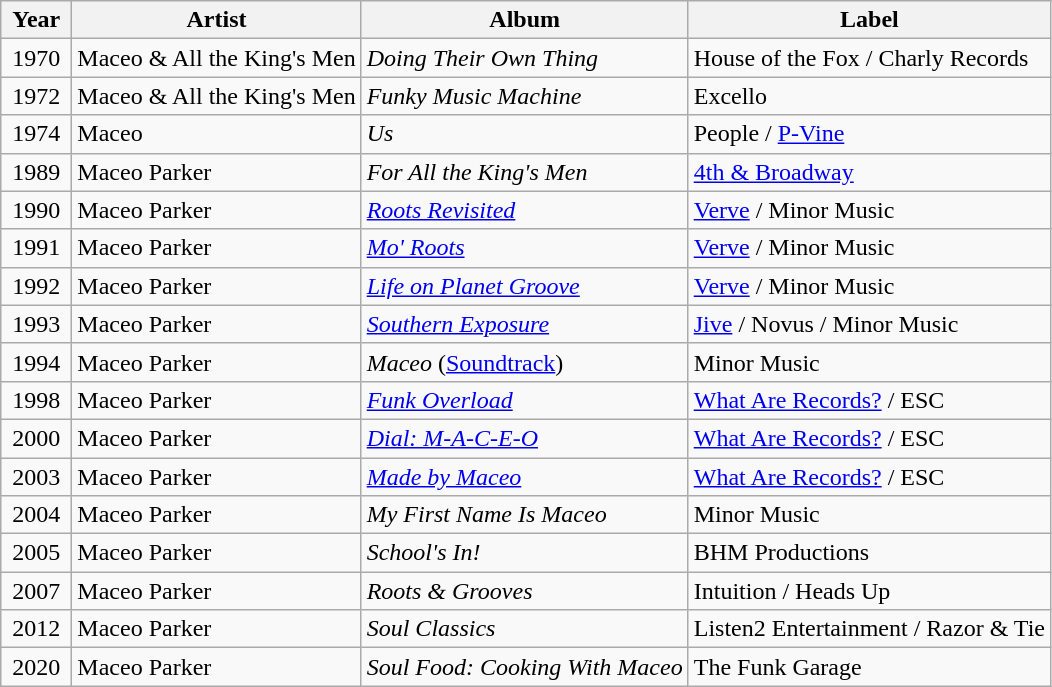<table class="wikitable">
<tr>
<th style="vertical-align:top; text-align:center; width:40px;">Year</th>
<th valign="top">Artist</th>
<th valign="top">Album</th>
<th valign="top">Label</th>
</tr>
<tr>
<td style="text-align:center; vertical-align:top;">1970</td>
<td valign="top">Maceo & All the King's Men</td>
<td valign="top"><em>Doing Their Own Thing</em></td>
<td valign="top">House of the Fox / Charly Records</td>
</tr>
<tr>
<td style="text-align:center; vertical-align:top;">1972</td>
<td valign="top">Maceo & All the King's Men</td>
<td valign="top"><em>Funky Music Machine</em></td>
<td valign="top">Excello</td>
</tr>
<tr>
<td style="text-align:center; vertical-align:top;">1974</td>
<td valign="top">Maceo</td>
<td valign="top"><em>Us</em></td>
<td valign="top">People / <a href='#'>P-Vine</a></td>
</tr>
<tr>
<td style="text-align:center; vertical-align:top;">1989</td>
<td valign="top">Maceo Parker</td>
<td valign="top"><em>For All the King's Men</em></td>
<td valign="top"><a href='#'>4th & Broadway</a></td>
</tr>
<tr>
<td style="text-align:center; vertical-align:top;">1990</td>
<td valign="top">Maceo Parker</td>
<td valign="top"><em><a href='#'>Roots Revisited</a></em></td>
<td valign="top"><a href='#'>Verve</a> / Minor Music</td>
</tr>
<tr>
<td style="text-align:center; vertical-align:top;">1991</td>
<td valign="top">Maceo Parker</td>
<td valign="top"><em><a href='#'>Mo' Roots</a></em></td>
<td valign="top"><a href='#'>Verve</a> / Minor Music</td>
</tr>
<tr>
<td style="text-align:center; vertical-align:top;">1992</td>
<td valign="top">Maceo Parker</td>
<td valign="top"><em><a href='#'>Life on Planet Groove</a></em></td>
<td valign="top"><a href='#'>Verve</a> / Minor Music</td>
</tr>
<tr>
<td style="text-align:center; vertical-align:top;">1993</td>
<td valign="top">Maceo Parker</td>
<td valign="top"><em><a href='#'>Southern Exposure</a></em></td>
<td valign="top"><a href='#'>Jive</a> / Novus / Minor Music</td>
</tr>
<tr>
<td style="text-align:center; vertical-align:top;">1994</td>
<td valign="top">Maceo Parker</td>
<td valign="top"><em>Maceo</em> (<a href='#'>Soundtrack</a>)</td>
<td valign="top">Minor Music</td>
</tr>
<tr>
<td style="text-align:center; vertical-align:top;">1998</td>
<td valign="top">Maceo Parker</td>
<td valign="top"><em><a href='#'>Funk Overload</a></em></td>
<td valign="top"><a href='#'>What Are Records?</a> / ESC</td>
</tr>
<tr>
<td style="text-align:center; vertical-align:top;">2000</td>
<td valign="top">Maceo Parker</td>
<td valign="top"><em><a href='#'>Dial: M-A-C-E-O</a></em></td>
<td valign="top"><a href='#'>What Are Records?</a> / ESC</td>
</tr>
<tr>
<td style="text-align:center; vertical-align:top;">2003</td>
<td valign="top">Maceo Parker</td>
<td valign="top"><em><a href='#'>Made by Maceo</a></em></td>
<td valign="top"><a href='#'>What Are Records?</a> / ESC</td>
</tr>
<tr>
<td style="text-align:center; vertical-align:top;">2004</td>
<td valign="top">Maceo Parker</td>
<td valign="top"><em>My First Name Is Maceo</em></td>
<td valign="top">Minor Music</td>
</tr>
<tr>
<td style="text-align:center; vertical-align:top;">2005</td>
<td valign="top">Maceo Parker</td>
<td valign="top"><em>School's In!</em></td>
<td valign="top">BHM Productions</td>
</tr>
<tr>
<td style="text-align:center; vertical-align:top;">2007</td>
<td valign="top">Maceo Parker</td>
<td valign="top"><em>Roots & Grooves</em></td>
<td valign="top">Intuition / Heads Up</td>
</tr>
<tr>
<td style="text-align:center; vertical-align:top;">2012</td>
<td valign="top">Maceo Parker</td>
<td valign="top"><em>Soul Classics</em></td>
<td valign="top">Listen2 Entertainment / Razor & Tie</td>
</tr>
<tr>
<td style="text-align:center; vertical-align:top;">2020</td>
<td valign="top">Maceo Parker</td>
<td valign="top"><em>Soul Food: Cooking With Maceo</em></td>
<td valign="top">The Funk Garage</td>
</tr>
</table>
